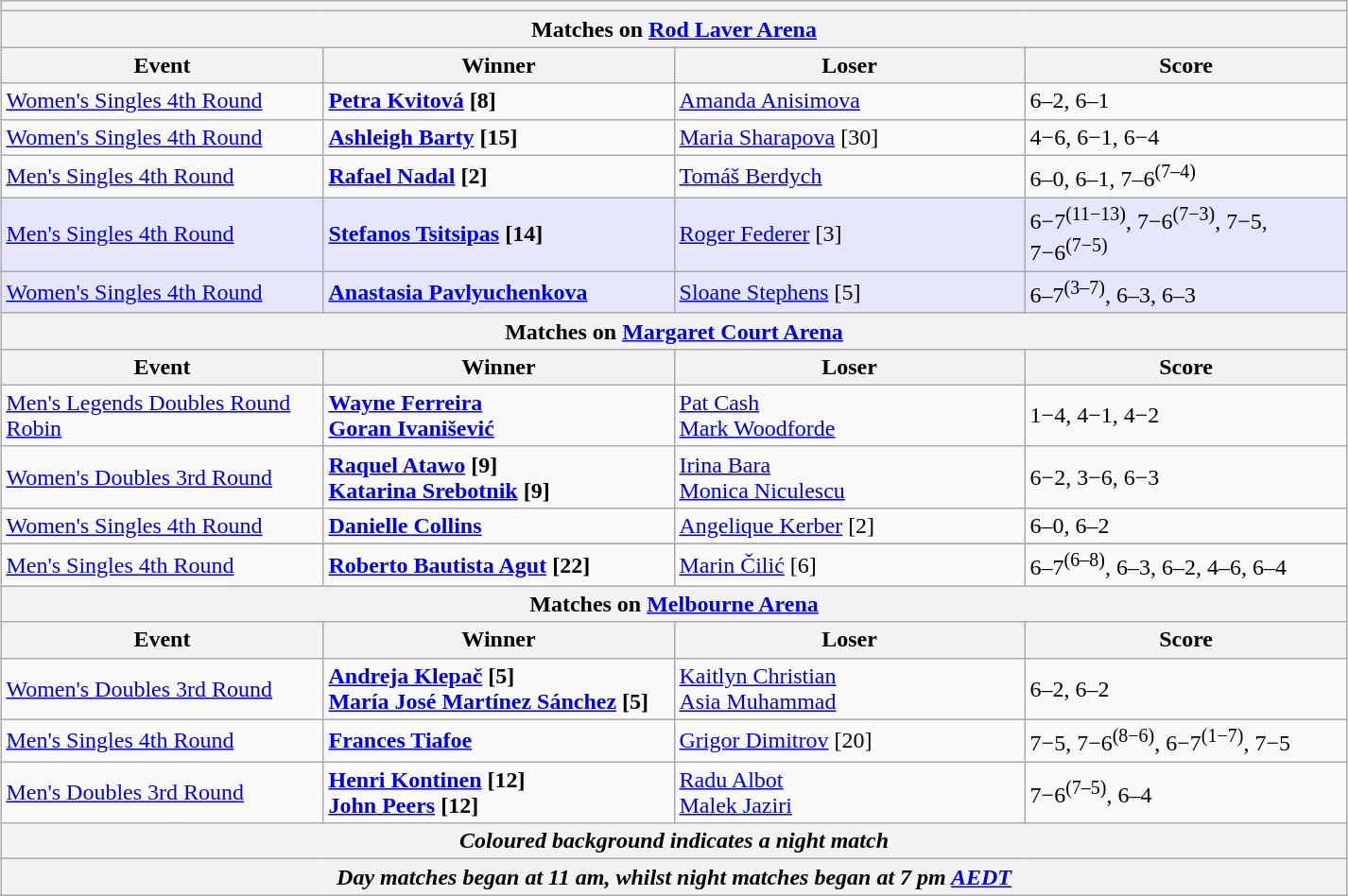<table class="wikitable collapsible uncollapsed" style="margin:1em auto;">
<tr>
<th colspan=4></th>
</tr>
<tr>
<th colspan=4><strong>Matches on <a href='#'>Rod Laver Arena</a></strong></th>
</tr>
<tr>
<th style="width:220px;">Event</th>
<th style="width:240px;">Winner</th>
<th style="width:240px;">Loser</th>
<th style="width:220px;">Score</th>
</tr>
<tr>
<td><a href='#'>Women's Singles 4th Round</a></td>
<td> <strong><a href='#'>Petra Kvitová</a> [8]</strong></td>
<td> <a href='#'>Amanda Anisimova</a></td>
<td>6–2, 6–1</td>
</tr>
<tr>
<td><a href='#'>Women's Singles 4th Round</a></td>
<td> <strong><a href='#'>Ashleigh Barty</a> [15]</strong></td>
<td> <a href='#'>Maria Sharapova</a> [30]</td>
<td>4−6, 6−1, 6−4</td>
</tr>
<tr>
<td><a href='#'>Men's Singles 4th Round</a></td>
<td> <strong><a href='#'>Rafael Nadal</a> [2]</strong></td>
<td> <a href='#'>Tomáš Berdych</a></td>
<td>6–0, 6–1, 7–6<sup>(7–4)</sup></td>
</tr>
<tr bgcolor=lavender>
<td><a href='#'>Men's Singles 4th Round</a></td>
<td> <strong><a href='#'>Stefanos Tsitsipas</a> [14]</strong></td>
<td> <a href='#'>Roger Federer</a> [3]</td>
<td>6−7<sup>(11−13)</sup>, 7−6<sup>(7−3)</sup>, 7−5, 7−6<sup>(7−5)</sup></td>
</tr>
<tr bgcolor=lavender>
<td><a href='#'>Women's Singles 4th Round</a></td>
<td> <strong><a href='#'>Anastasia Pavlyuchenkova</a></strong></td>
<td> <a href='#'>Sloane Stephens</a> [5]</td>
<td>6–7<sup>(3–7)</sup>, 6–3, 6–3</td>
</tr>
<tr>
<th colspan=4><strong>Matches on <a href='#'>Margaret Court Arena</a></strong></th>
</tr>
<tr>
<th style="width:220px;">Event</th>
<th style="width:220px;">Winner</th>
<th style="width:220px;">Loser</th>
<th style="width:220px;">Score</th>
</tr>
<tr>
<td><a href='#'>Men's Legends Doubles Round Robin</a></td>
<td><strong> <a href='#'>Wayne Ferreira</a> <br>  <a href='#'>Goran Ivanišević</a></strong></td>
<td> <a href='#'>Pat Cash</a> <br>  <a href='#'>Mark Woodforde</a></td>
<td>1−4, 4−1, 4−2</td>
</tr>
<tr>
<td><a href='#'>Women's Doubles 3rd Round</a></td>
<td><strong> <a href='#'>Raquel Atawo</a> [9]<br>  <a href='#'>Katarina Srebotnik</a> [9]</strong></td>
<td> <a href='#'>Irina Bara</a> <br>  <a href='#'>Monica Niculescu</a></td>
<td>6−2, 3−6, 6−3</td>
</tr>
<tr>
<td><a href='#'>Women's Singles 4th Round</a></td>
<td> <strong><a href='#'>Danielle Collins</a></strong></td>
<td> <a href='#'>Angelique Kerber</a> [2]</td>
<td>6–0, 6–2</td>
</tr>
<tr>
</tr>
<tr>
<td><a href='#'>Men's Singles 4th Round</a></td>
<td> <strong><a href='#'>Roberto Bautista Agut</a> [22]</strong></td>
<td> <a href='#'>Marin Čilić</a> [6]</td>
<td>6–7<sup>(6–8)</sup>, 6–3, 6–2, 4–6, 6–4</td>
</tr>
<tr>
<th colspan=4><strong>Matches on <a href='#'>Melbourne Arena</a></strong></th>
</tr>
<tr>
<th style="width:220px;">Event</th>
<th style="width:220px;">Winner</th>
<th style="width:220px;">Loser</th>
<th style="width:220px;">Score</th>
</tr>
<tr>
<td><a href='#'>Women's Doubles 3rd Round</a></td>
<td><strong> <a href='#'>Andreja Klepač</a> [5]<br>  <a href='#'>María José Martínez Sánchez</a> [5]</strong></td>
<td> <a href='#'>Kaitlyn Christian</a> <br>  <a href='#'>Asia Muhammad</a></td>
<td>6–2, 6–2</td>
</tr>
<tr>
<td><a href='#'>Men's Singles 4th Round</a></td>
<td> <strong><a href='#'>Frances Tiafoe</a></strong></td>
<td> <a href='#'>Grigor Dimitrov</a> [20]</td>
<td>7−5, 7−6<sup>(8−6)</sup>, 6−7<sup>(1−7)</sup>, 7−5</td>
</tr>
<tr>
<td><a href='#'>Men's Doubles 3rd Round</a></td>
<td><strong> <a href='#'>Henri Kontinen</a> [12]<br>  <a href='#'>John Peers</a> [12]</strong></td>
<td> <a href='#'>Radu Albot</a> <br>   <a href='#'>Malek Jaziri</a></td>
<td>7−6<sup>(7–5)</sup>, 6–4</td>
</tr>
<tr>
<th colspan=4><em>Coloured background indicates a night match</em></th>
</tr>
<tr>
<th colspan=4><em>Day matches began at 11 am, whilst night matches began at 7 pm <a href='#'>AEDT</a></em></th>
</tr>
</table>
